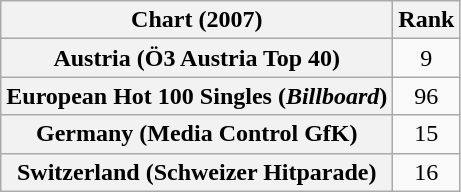<table class="wikitable sortable plainrowheaders" style="text-align:center">
<tr>
<th scope="col">Chart (2007)</th>
<th scope="col">Rank</th>
</tr>
<tr>
<th scope="row">Austria (Ö3 Austria Top 40)</th>
<td>9</td>
</tr>
<tr>
<th scope="row">European Hot 100 Singles (<em>Billboard</em>)</th>
<td>96</td>
</tr>
<tr>
<th scope="row">Germany (Media Control GfK)</th>
<td>15</td>
</tr>
<tr>
<th scope="row">Switzerland (Schweizer Hitparade)</th>
<td>16</td>
</tr>
</table>
